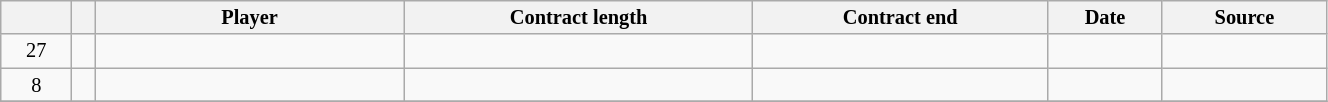<table class="wikitable sortable" style="width:70%; text-align:center; font-size:85%; text-align:centre;">
<tr>
<th></th>
<th></th>
<th scope="col" style="width:200px;">Player</th>
<th>Contract length</th>
<th>Contract end</th>
<th scope="col" style="width:70px;">Date</th>
<th>Source</th>
</tr>
<tr>
<td align=center>27</td>
<td align=center></td>
<td></td>
<td align=center></td>
<td align=center></td>
<td align=center></td>
<td align=center></td>
</tr>
<tr>
<td align=center>8</td>
<td align=center></td>
<td></td>
<td align=center></td>
<td align=center></td>
<td align=center></td>
<td align=center></td>
</tr>
<tr>
</tr>
</table>
